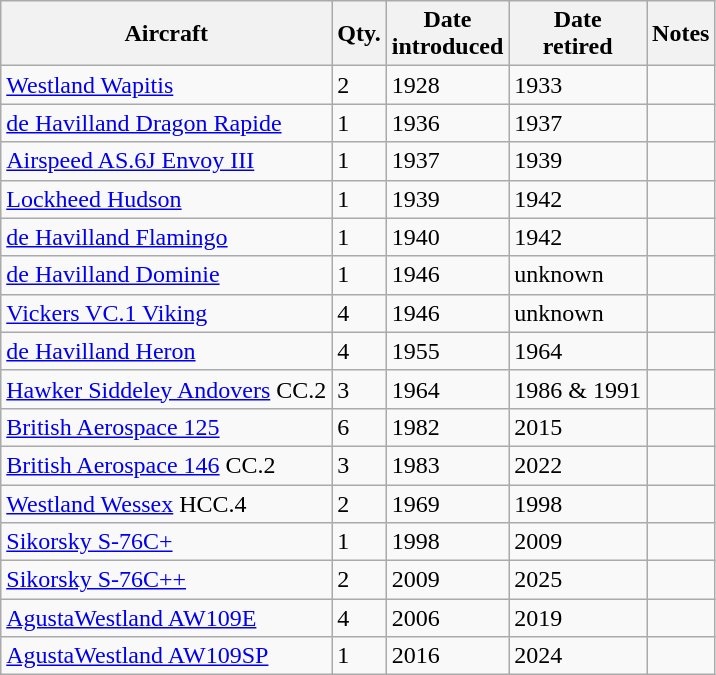<table class="wikitable sortable">
<tr>
<th>Aircraft</th>
<th>Qty.</th>
<th>Date<br>introduced</th>
<th>Date<br>retired</th>
<th>Notes</th>
</tr>
<tr>
<td><a href='#'>Westland Wapitis</a></td>
<td>2</td>
<td>1928</td>
<td>1933</td>
<td></td>
</tr>
<tr>
<td><a href='#'>de Havilland Dragon Rapide</a></td>
<td>1</td>
<td>1936</td>
<td>1937</td>
<td></td>
</tr>
<tr>
<td><a href='#'>Airspeed AS.6J Envoy III</a></td>
<td>1</td>
<td>1937</td>
<td>1939</td>
<td></td>
</tr>
<tr>
<td><a href='#'>Lockheed Hudson</a></td>
<td>1</td>
<td>1939</td>
<td>1942</td>
<td></td>
</tr>
<tr>
<td><a href='#'>de Havilland Flamingo</a></td>
<td>1</td>
<td>1940</td>
<td>1942</td>
<td></td>
</tr>
<tr>
<td><a href='#'>de Havilland Dominie</a></td>
<td>1</td>
<td>1946</td>
<td>unknown</td>
<td></td>
</tr>
<tr>
<td><a href='#'>Vickers VC.1 Viking</a></td>
<td>4</td>
<td>1946</td>
<td>unknown</td>
<td></td>
</tr>
<tr>
<td><a href='#'>de Havilland Heron</a></td>
<td>4</td>
<td>1955</td>
<td>1964</td>
<td></td>
</tr>
<tr>
<td><a href='#'>Hawker Siddeley Andovers</a> CC.2</td>
<td>3</td>
<td>1964</td>
<td>1986 & 1991</td>
<td></td>
</tr>
<tr>
<td><a href='#'>British Aerospace 125</a></td>
<td>6</td>
<td>1982</td>
<td>2015</td>
<td></td>
</tr>
<tr>
<td><a href='#'>British Aerospace 146</a> CC.2</td>
<td>3</td>
<td>1983</td>
<td>2022</td>
<td></td>
</tr>
<tr>
<td><a href='#'>Westland Wessex</a> HCC.4</td>
<td>2</td>
<td>1969</td>
<td>1998</td>
<td></td>
</tr>
<tr>
<td><a href='#'>Sikorsky S-76C+</a></td>
<td>1</td>
<td>1998</td>
<td>2009</td>
<td></td>
</tr>
<tr>
<td><a href='#'>Sikorsky S-76C++</a></td>
<td>2</td>
<td>2009</td>
<td>2025</td>
<td></td>
</tr>
<tr>
<td><a href='#'>AgustaWestland AW109E</a></td>
<td>4</td>
<td>2006</td>
<td>2019</td>
<td></td>
</tr>
<tr>
<td><a href='#'>AgustaWestland AW109SP</a></td>
<td>1</td>
<td>2016</td>
<td>2024</td>
<td></td>
</tr>
</table>
